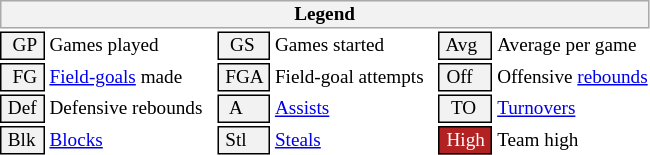<table class="toccolours" style="font-size: 80%; white-space: nowrap;">
<tr>
<th colspan="6" style="background-color: #F2F2F2; border: 1px solid #AAAAAA;">Legend</th>
</tr>
<tr>
<td style="background-color: #F2F2F2; border: 1px solid black;">  GP </td>
<td>Games played</td>
<td style="background-color: #F2F2F2; border: 1px solid black">  GS </td>
<td>Games started</td>
<td style="background-color: #F2F2F2; border: 1px solid black"> Avg </td>
<td>Average per game</td>
</tr>
<tr>
<td style="background-color: #F2F2F2; border: 1px solid black">  FG </td>
<td style="padding-right: 8px"><a href='#'>Field-goals</a> made</td>
<td style="background-color: #F2F2F2; border: 1px solid black"> FGA </td>
<td style="padding-right: 8px">Field-goal attempts</td>
<td style="background-color: #F2F2F2; border: 1px solid black;"> Off </td>
<td>Offensive <a href='#'>rebounds</a></td>
</tr>
<tr>
<td style="background-color: #F2F2F2; border: 1px solid black;"> Def </td>
<td style="padding-right: 8px">Defensive rebounds</td>
<td style="background-color: #F2F2F2; border: 1px solid black">  A </td>
<td style="padding-right: 8px"><a href='#'>Assists</a></td>
<td style="background-color: #F2F2F2; border: 1px solid black">  TO</td>
<td><a href='#'>Turnovers</a></td>
</tr>
<tr>
<td style="background-color: #F2F2F2; border: 1px solid black;"> Blk </td>
<td><a href='#'>Blocks</a></td>
<td style="background-color: #F2F2F2; border: 1px solid black"> Stl </td>
<td><a href='#'>Steals</a></td>
<td style="background:#B22222; color:#ffffff; border: 1px solid black"> High </td>
<td>Team high</td>
</tr>
<tr>
</tr>
</table>
